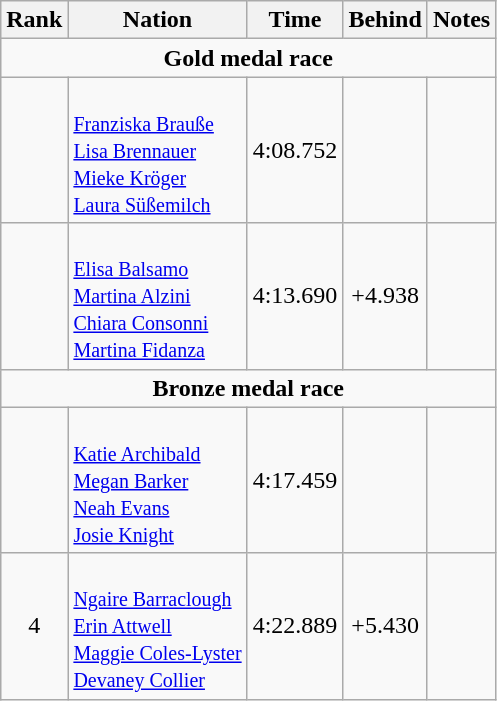<table class="wikitable" style="text-align:center">
<tr>
<th>Rank</th>
<th>Nation</th>
<th>Time</th>
<th>Behind</th>
<th>Notes</th>
</tr>
<tr>
<td colspan=5><strong>Gold medal race</strong></td>
</tr>
<tr>
<td></td>
<td align=left><br><small><a href='#'>Franziska Brauße</a><br><a href='#'>Lisa Brennauer</a><br><a href='#'>Mieke Kröger</a><br><a href='#'>Laura Süßemilch</a></small></td>
<td>4:08.752</td>
<td></td>
<td></td>
</tr>
<tr>
<td></td>
<td align=left><br><small><a href='#'>Elisa Balsamo</a><br><a href='#'>Martina Alzini</a><br><a href='#'>Chiara Consonni</a><br><a href='#'>Martina Fidanza</a></small></td>
<td>4:13.690</td>
<td>+4.938</td>
<td></td>
</tr>
<tr>
<td colspan=5><strong>Bronze medal race</strong></td>
</tr>
<tr>
<td></td>
<td align=left><br><small><a href='#'>Katie Archibald</a><br><a href='#'>Megan Barker</a><br><a href='#'>Neah Evans</a><br><a href='#'>Josie Knight</a></small></td>
<td>4:17.459</td>
<td></td>
<td></td>
</tr>
<tr>
<td>4</td>
<td align=left><br><small><a href='#'>Ngaire Barraclough</a><br><a href='#'>Erin Attwell</a><br><a href='#'>Maggie Coles-Lyster</a><br><a href='#'>Devaney Collier</a></small></td>
<td>4:22.889</td>
<td>+5.430</td>
<td></td>
</tr>
</table>
